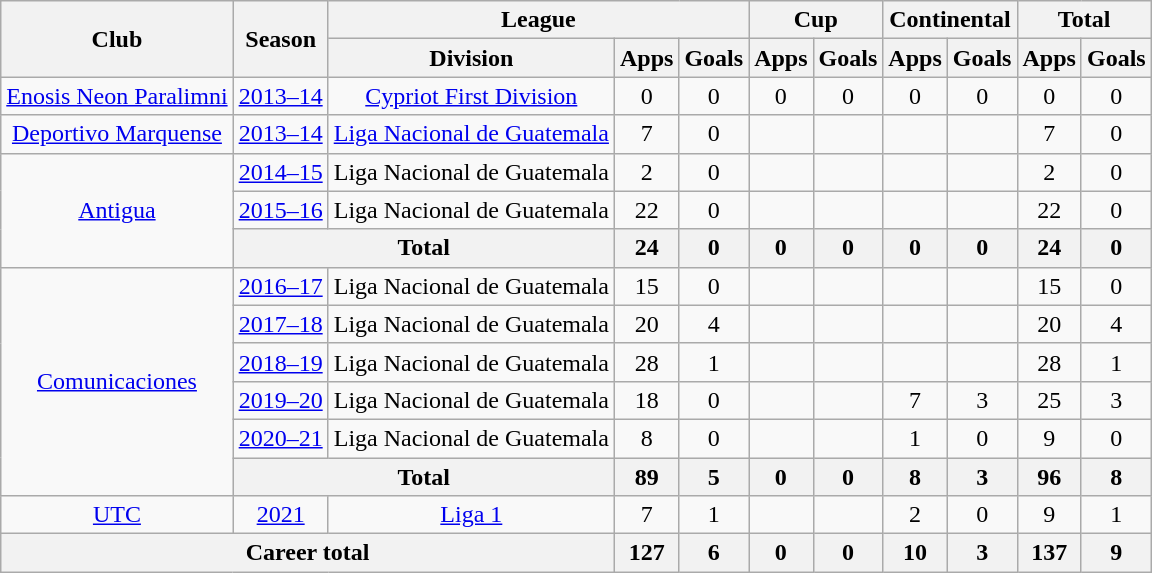<table class=wikitable style=text-align:center>
<tr>
<th rowspan="2">Club</th>
<th rowspan="2">Season</th>
<th colspan="3">League</th>
<th colspan="2">Cup</th>
<th colspan="2">Continental</th>
<th colspan="2">Total</th>
</tr>
<tr>
<th>Division</th>
<th>Apps</th>
<th>Goals</th>
<th>Apps</th>
<th>Goals</th>
<th>Apps</th>
<th>Goals</th>
<th>Apps</th>
<th>Goals</th>
</tr>
<tr>
<td><a href='#'>Enosis Neon Paralimni</a></td>
<td><a href='#'>2013–14</a></td>
<td><a href='#'>Cypriot First Division</a></td>
<td>0</td>
<td>0</td>
<td>0</td>
<td>0</td>
<td>0</td>
<td>0</td>
<td>0</td>
<td>0</td>
</tr>
<tr>
<td><a href='#'>Deportivo Marquense</a></td>
<td><a href='#'>2013–14</a></td>
<td><a href='#'>Liga Nacional de Guatemala</a></td>
<td>7</td>
<td>0</td>
<td></td>
<td></td>
<td></td>
<td></td>
<td>7</td>
<td>0</td>
</tr>
<tr>
<td rowspan="3"><a href='#'>Antigua</a></td>
<td><a href='#'>2014–15</a></td>
<td>Liga Nacional de Guatemala</td>
<td>2</td>
<td>0</td>
<td></td>
<td></td>
<td></td>
<td></td>
<td>2</td>
<td>0</td>
</tr>
<tr>
<td><a href='#'>2015–16</a></td>
<td>Liga Nacional de Guatemala</td>
<td>22</td>
<td>0</td>
<td></td>
<td></td>
<td></td>
<td></td>
<td>22</td>
<td>0</td>
</tr>
<tr>
<th colspan="2">Total</th>
<th>24</th>
<th>0</th>
<th>0</th>
<th>0</th>
<th>0</th>
<th>0</th>
<th>24</th>
<th>0</th>
</tr>
<tr>
<td rowspan="6"><a href='#'>Comunicaciones</a></td>
<td><a href='#'>2016–17</a></td>
<td>Liga Nacional de Guatemala</td>
<td>15</td>
<td>0</td>
<td></td>
<td></td>
<td></td>
<td></td>
<td>15</td>
<td>0</td>
</tr>
<tr>
<td><a href='#'>2017–18</a></td>
<td>Liga Nacional de Guatemala</td>
<td>20</td>
<td>4</td>
<td></td>
<td></td>
<td></td>
<td></td>
<td>20</td>
<td>4</td>
</tr>
<tr>
<td><a href='#'>2018–19</a></td>
<td>Liga Nacional de Guatemala</td>
<td>28</td>
<td>1</td>
<td></td>
<td></td>
<td></td>
<td></td>
<td>28</td>
<td>1</td>
</tr>
<tr>
<td><a href='#'>2019–20</a></td>
<td>Liga Nacional de Guatemala</td>
<td>18</td>
<td>0</td>
<td></td>
<td></td>
<td>7</td>
<td>3</td>
<td>25</td>
<td>3</td>
</tr>
<tr>
<td><a href='#'>2020–21</a></td>
<td>Liga Nacional de Guatemala</td>
<td>8</td>
<td>0</td>
<td></td>
<td></td>
<td>1</td>
<td>0</td>
<td>9</td>
<td>0</td>
</tr>
<tr>
<th colspan="2">Total</th>
<th>89</th>
<th>5</th>
<th>0</th>
<th>0</th>
<th>8</th>
<th>3</th>
<th>96</th>
<th>8</th>
</tr>
<tr>
<td><a href='#'>UTC</a></td>
<td><a href='#'>2021</a></td>
<td><a href='#'>Liga 1</a></td>
<td>7</td>
<td>1</td>
<td></td>
<td></td>
<td>2</td>
<td>0</td>
<td>9</td>
<td>1</td>
</tr>
<tr>
<th colspan="3">Career total</th>
<th>127</th>
<th>6</th>
<th>0</th>
<th>0</th>
<th>10</th>
<th>3</th>
<th>137</th>
<th>9</th>
</tr>
</table>
